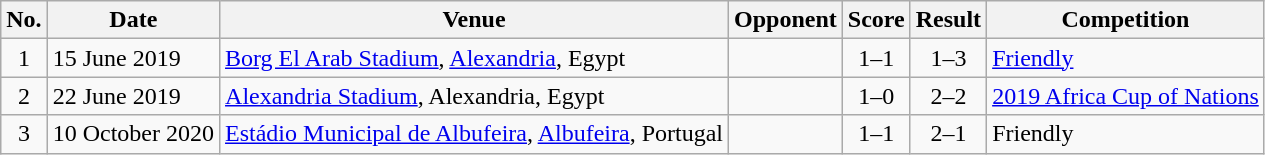<table class="wikitable sortable">
<tr>
<th scope="col">No.</th>
<th scope="col">Date</th>
<th scope="col">Venue</th>
<th scope="col">Opponent</th>
<th scope="col">Score</th>
<th scope="col">Result</th>
<th scope="col">Competition</th>
</tr>
<tr>
<td align="center">1</td>
<td>15 June 2019</td>
<td><a href='#'>Borg El Arab Stadium</a>, <a href='#'>Alexandria</a>, Egypt</td>
<td></td>
<td align="center">1–1</td>
<td align="center">1–3</td>
<td><a href='#'>Friendly</a></td>
</tr>
<tr>
<td align="center">2</td>
<td>22 June 2019</td>
<td><a href='#'>Alexandria Stadium</a>, Alexandria, Egypt</td>
<td></td>
<td align="center">1–0</td>
<td align="center">2–2</td>
<td><a href='#'>2019 Africa Cup of Nations</a></td>
</tr>
<tr>
<td align="center">3</td>
<td>10 October 2020</td>
<td><a href='#'>Estádio Municipal de Albufeira</a>, <a href='#'>Albufeira</a>, Portugal</td>
<td></td>
<td align="center">1–1</td>
<td align="center">2–1</td>
<td>Friendly</td>
</tr>
</table>
